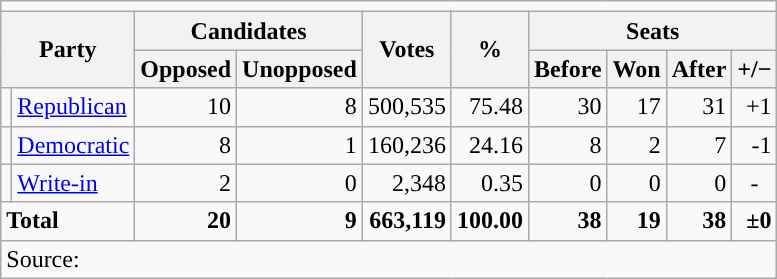<table class="wikitable">
<tr>
<td colspan="12" style="text-align:center;"></td>
</tr>
<tr>
<th colspan="2" rowspan="2">Party</th>
<th colspan="2">Candidates</th>
<th rowspan="2">Votes</th>
<th rowspan="2">%</th>
<th colspan="4">Seats</th>
</tr>
<tr>
<th>Opposed</th>
<th>Unopposed</th>
<th>Before</th>
<th>Won</th>
<th>After</th>
<th>+/−</th>
</tr>
<tr>
<td style="background-color:"></td>
<td><a href='#'>Republican</a></td>
<td style="text-align:right;">10</td>
<td style="text-align:right;">8</td>
<td style="text-align:right;">500,535</td>
<td style="text-align:right;">75.48</td>
<td style="text-align:right;">30</td>
<td style="text-align:right;">17</td>
<td style="text-align:right;">31</td>
<td style="text-align:right;">+1</td>
</tr>
<tr>
<td style="background-color:"></td>
<td><a href='#'>Democratic</a></td>
<td style="text-align:right;">8</td>
<td style="text-align:right;">1</td>
<td style="text-align:right;">160,236</td>
<td style="text-align:right;">24.16</td>
<td style="text-align:right;">8</td>
<td style="text-align:right;">2</td>
<td style="text-align:right;">7</td>
<td style="text-align:right;">-1</td>
</tr>
<tr>
<td style="background-color:"></td>
<td><a href='#'>Write-in</a></td>
<td style="text-align:right;">2</td>
<td style="text-align:right;">0</td>
<td style="text-align:right;">2,348</td>
<td style="text-align:right;">0.35</td>
<td style="text-align:right;">0</td>
<td style="text-align:right;">0</td>
<td style="text-align:right;">0</td>
<td style="text-align:center;">-</td>
</tr>
<tr>
<td colspan="2"><strong>Total</strong></td>
<td style="text-align:right;"><strong>20</strong></td>
<td style="text-align:right;"><strong>9</strong></td>
<td style="text-align:right;"><strong>663,119</strong></td>
<td style="text-align:right;"><strong>100.00</strong></td>
<td style="text-align:right;"><strong>38</strong></td>
<td style="text-align:right;"><strong>19</strong></td>
<td style="text-align:right;"><strong>38</strong></td>
<td style="text-align:right;"><strong>±0</strong></td>
</tr>
<tr>
<td colspan="10">Source: <em></em></td>
</tr>
</table>
